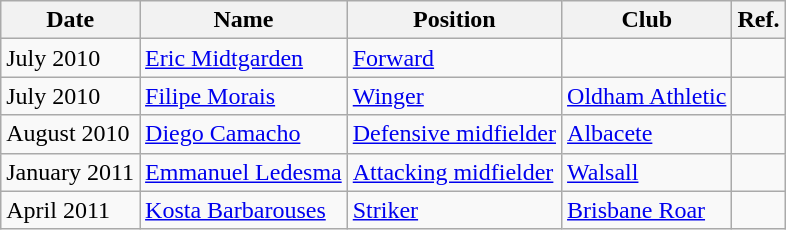<table class="wikitable">
<tr>
<th>Date</th>
<th>Name</th>
<th>Position</th>
<th>Club</th>
<th>Ref.</th>
</tr>
<tr>
<td>July 2010</td>
<td><a href='#'>Eric Midtgarden</a></td>
<td><a href='#'>Forward</a></td>
<td></td>
<td></td>
</tr>
<tr>
<td>July 2010</td>
<td><a href='#'>Filipe Morais</a></td>
<td><a href='#'>Winger</a></td>
<td><a href='#'>Oldham Athletic</a></td>
<td></td>
</tr>
<tr>
<td>August 2010</td>
<td><a href='#'>Diego Camacho</a></td>
<td><a href='#'>Defensive midfielder</a></td>
<td><a href='#'>Albacete</a></td>
<td></td>
</tr>
<tr>
<td>January 2011</td>
<td><a href='#'>Emmanuel Ledesma</a></td>
<td><a href='#'>Attacking midfielder</a></td>
<td><a href='#'>Walsall</a></td>
<td></td>
</tr>
<tr>
<td>April 2011</td>
<td><a href='#'>Kosta Barbarouses</a></td>
<td><a href='#'>Striker</a></td>
<td><a href='#'>Brisbane Roar</a></td>
<td></td>
</tr>
</table>
